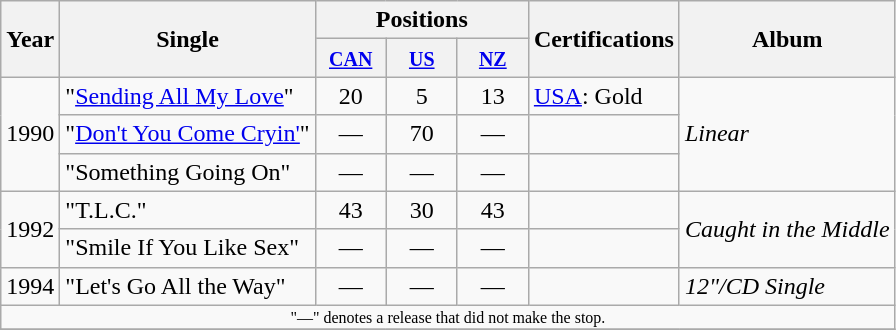<table class="wikitable">
<tr>
<th align="center" rowspan="2">Year</th>
<th align="center" rowspan="2">Single</th>
<th align="center" colspan="3">Positions</th>
<th align="center" rowspan="2">Certifications</th>
<th align="center" rowspan="2">Album</th>
</tr>
<tr>
<th width="40"><small><a href='#'>CAN</a><br></small></th>
<th width="40"><small><a href='#'>US</a><br></small></th>
<th width="40"><small><a href='#'>NZ</a><br></small></th>
</tr>
<tr>
<td align="center" rowspan="3">1990</td>
<td align="left" valign="top">"<a href='#'>Sending All My Love</a>"</td>
<td align="center" valign="top">20</td>
<td align="center" valign="top">5</td>
<td align="center" valign="top">13</td>
<td align="left" rowspan="1"><a href='#'>USA</a>: Gold</td>
<td align="left" rowspan="3"><em>Linear</em></td>
</tr>
<tr>
<td align="left">"<a href='#'>Don't You Come Cryin'</a>"</td>
<td align="center">—</td>
<td align="center">70</td>
<td align="center">—</td>
<td align="left" rowspan="1"></td>
</tr>
<tr>
<td align="left">"Something Going On"</td>
<td align="center">—</td>
<td align="center">—</td>
<td align="center">—</td>
<td align="left" rowspan="1"></td>
</tr>
<tr>
<td align="center" rowspan="2">1992</td>
<td align="left">"T.L.C."</td>
<td align="center">43</td>
<td align="center">30</td>
<td align="center">43</td>
<td align="left" rowspan="1"></td>
<td align="left" rowspan="2"><em>Caught in the Middle</em></td>
</tr>
<tr>
<td align="left">"Smile If You Like Sex"</td>
<td align="center">—</td>
<td align="center">—</td>
<td align="center">—</td>
<td align="left" rowspan="1"></td>
</tr>
<tr>
<td align="center" rowspan="1">1994</td>
<td align="left">"Let's Go All the Way"</td>
<td align="center">—</td>
<td align="center">—</td>
<td align="center">—</td>
<td align="left" rowspan="1"></td>
<td align="left" rowspan="1"><em>12"/CD Single</em></td>
</tr>
<tr>
<td align="center" colspan="16" style="font-size: 8pt">"—" denotes a release that did not make the stop.</td>
</tr>
<tr>
</tr>
</table>
